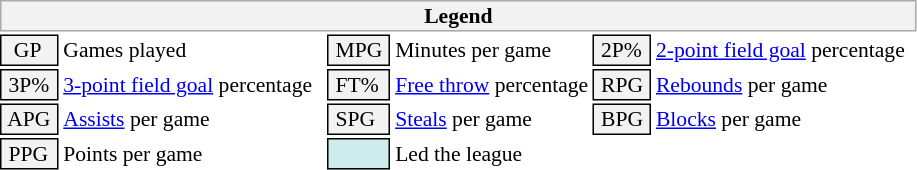<table class="toccolours" style="font-size: 90%; white-space: nowrap;">
<tr>
<th colspan="6" style="background-color: #F2F2F2; border: 1px solid #AAAAAA;">Legend</th>
</tr>
<tr>
<td style="background-color: #F2F2F2; border: 1px solid black;">  GP</td>
<td>Games played</td>
<td style="background-color: #F2F2F2; border: 1px solid black"> MPG </td>
<td>Minutes per game</td>
<td style="background-color: #F2F2F2; border: 1px solid black;"> 2P% </td>
<td style="padding-right: 8px"><a href='#'>2-point field goal</a> percentage</td>
</tr>
<tr>
<td style="background-color: #F2F2F2; border: 1px solid black"> 3P% </td>
<td style="padding-right: 8px"><a href='#'>3-point field goal</a> percentage</td>
<td style="background-color: #F2F2F2; border: 1px solid black"> FT% </td>
<td><a href='#'>Free throw</a> percentage</td>
<td style="background-color: #F2F2F2; border: 1px solid black;"> RPG </td>
<td><a href='#'>Rebounds</a> per game</td>
</tr>
<tr>
<td style="background-color: #F2F2F2; border: 1px solid black"> APG </td>
<td><a href='#'>Assists</a> per game</td>
<td style="background-color: #F2F2F2; border: 1px solid black"> SPG </td>
<td><a href='#'>Steals</a> per game</td>
<td style="background-color: #F2F2F2; border: 1px solid black;"> BPG </td>
<td><a href='#'>Blocks</a> per game</td>
</tr>
<tr>
<td style="background-color: #F2F2F2; border: 1px solid black"> PPG </td>
<td>Points per game</td>
<td style="background-color: #CFECEC; border: 1px solid black"> <strong> </strong> </td>
<td>Led the league</td>
</tr>
</table>
